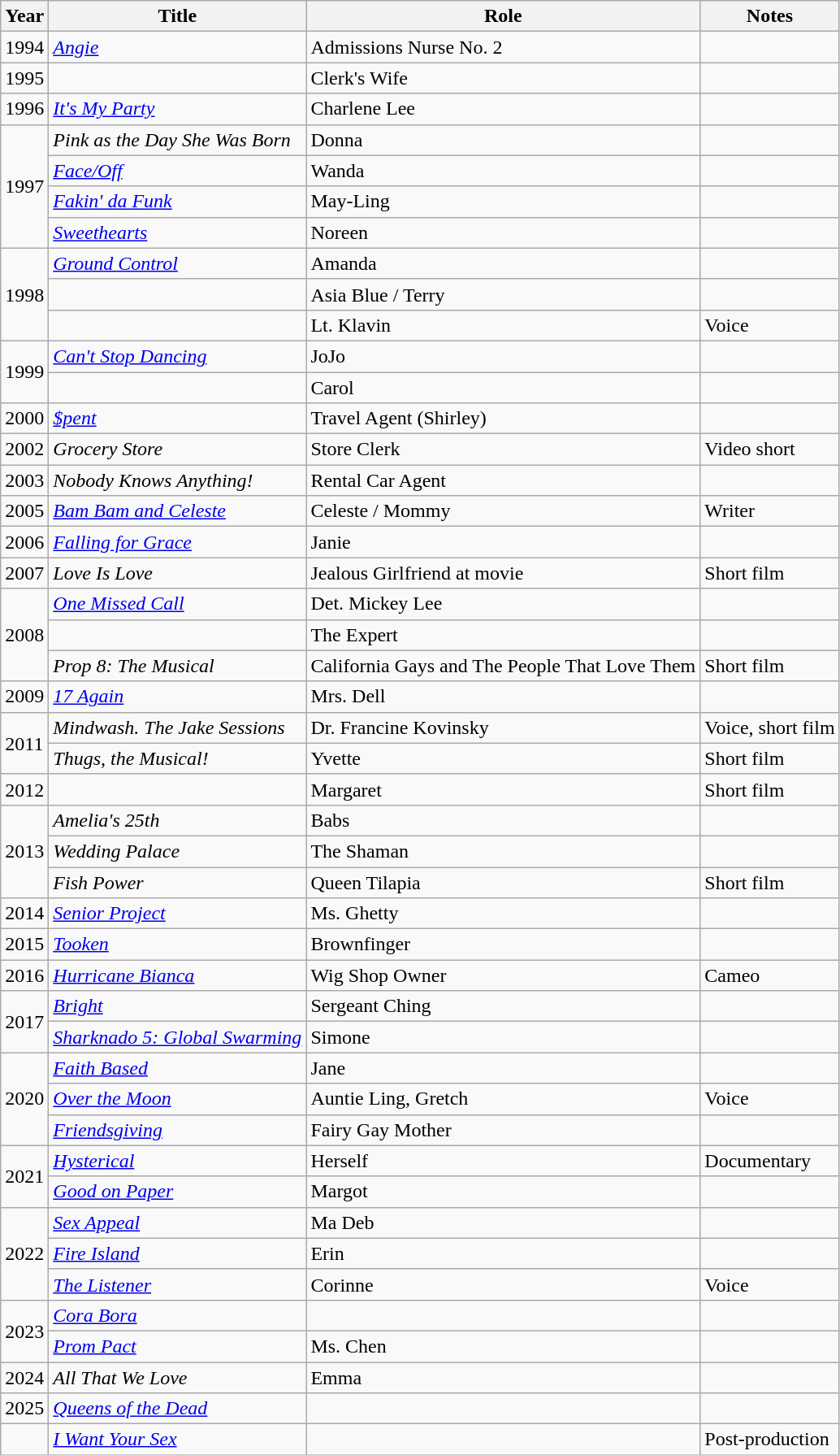<table class="wikitable sortable">
<tr>
<th>Year</th>
<th>Title</th>
<th>Role</th>
<th class="unsortable">Notes</th>
</tr>
<tr>
<td>1994</td>
<td><em><a href='#'>Angie</a></em></td>
<td>Admissions Nurse No. 2</td>
<td></td>
</tr>
<tr>
<td>1995</td>
<td><em></em></td>
<td>Clerk's Wife</td>
<td></td>
</tr>
<tr>
<td>1996</td>
<td><em><a href='#'>It's My Party</a></em></td>
<td>Charlene Lee</td>
<td></td>
</tr>
<tr>
<td rowspan="4">1997</td>
<td><em>Pink as the Day She Was Born</em></td>
<td>Donna</td>
<td></td>
</tr>
<tr>
<td><em><a href='#'>Face/Off</a></em></td>
<td>Wanda</td>
<td></td>
</tr>
<tr>
<td><em><a href='#'>Fakin' da Funk</a></em></td>
<td>May-Ling</td>
<td></td>
</tr>
<tr>
<td><em><a href='#'>Sweethearts</a></em></td>
<td>Noreen</td>
<td></td>
</tr>
<tr>
<td rowspan="3">1998</td>
<td><em><a href='#'>Ground Control</a></em></td>
<td>Amanda</td>
<td></td>
</tr>
<tr>
<td><em></em></td>
<td>Asia Blue / Terry</td>
<td></td>
</tr>
<tr>
<td><em></em></td>
<td>Lt. Klavin</td>
<td>Voice</td>
</tr>
<tr>
<td rowspan="2">1999</td>
<td><em><a href='#'>Can't Stop Dancing</a></em></td>
<td>JoJo</td>
<td></td>
</tr>
<tr>
<td><em></em></td>
<td>Carol</td>
<td></td>
</tr>
<tr>
<td>2000</td>
<td><em><a href='#'>$pent</a></em></td>
<td>Travel Agent (Shirley)</td>
<td></td>
</tr>
<tr>
<td>2002</td>
<td><em>Grocery Store</em></td>
<td>Store Clerk</td>
<td>Video short</td>
</tr>
<tr>
<td>2003</td>
<td><em>Nobody Knows Anything!</em></td>
<td>Rental Car Agent</td>
<td></td>
</tr>
<tr>
<td>2005</td>
<td><em><a href='#'>Bam Bam and Celeste</a></em></td>
<td>Celeste / Mommy</td>
<td>Writer</td>
</tr>
<tr>
<td>2006</td>
<td><em><a href='#'>Falling for Grace</a></em></td>
<td>Janie</td>
<td></td>
</tr>
<tr>
<td>2007</td>
<td><em>Love Is Love</em></td>
<td>Jealous Girlfriend at movie</td>
<td>Short film</td>
</tr>
<tr>
<td rowspan="3">2008</td>
<td><em><a href='#'>One Missed Call</a></em></td>
<td>Det. Mickey Lee</td>
<td></td>
</tr>
<tr>
<td><em></em></td>
<td>The Expert</td>
<td></td>
</tr>
<tr>
<td><em>Prop 8: The Musical</em></td>
<td>California Gays and The People That Love Them</td>
<td>Short film</td>
</tr>
<tr>
<td>2009</td>
<td><em><a href='#'>17 Again</a></em></td>
<td>Mrs. Dell</td>
<td></td>
</tr>
<tr>
<td rowspan="2">2011</td>
<td><em>Mindwash. The Jake Sessions</em></td>
<td>Dr. Francine Kovinsky</td>
<td>Voice, short film</td>
</tr>
<tr>
<td><em>Thugs, the Musical!</em></td>
<td>Yvette</td>
<td>Short film</td>
</tr>
<tr>
<td>2012</td>
<td><em></em></td>
<td>Margaret</td>
<td>Short film</td>
</tr>
<tr>
<td rowspan="3">2013</td>
<td><em>Amelia's 25th</em></td>
<td>Babs</td>
<td></td>
</tr>
<tr>
<td><em>Wedding Palace</em></td>
<td>The Shaman</td>
<td></td>
</tr>
<tr>
<td><em>Fish Power</em></td>
<td>Queen Tilapia</td>
<td>Short film</td>
</tr>
<tr>
<td>2014</td>
<td><em><a href='#'>Senior Project</a></em></td>
<td>Ms. Ghetty</td>
<td></td>
</tr>
<tr>
<td>2015</td>
<td><em><a href='#'>Tooken</a></em></td>
<td>Brownfinger</td>
<td></td>
</tr>
<tr>
<td>2016</td>
<td><em><a href='#'>Hurricane Bianca</a></em></td>
<td>Wig Shop Owner</td>
<td>Cameo</td>
</tr>
<tr>
<td rowspan="2">2017</td>
<td><em><a href='#'>Bright</a></em></td>
<td>Sergeant Ching</td>
<td></td>
</tr>
<tr>
<td><em><a href='#'>Sharknado 5: Global Swarming</a></em></td>
<td>Simone</td>
<td></td>
</tr>
<tr>
<td rowspan="3">2020</td>
<td><em><a href='#'>Faith Based</a></em></td>
<td>Jane</td>
<td></td>
</tr>
<tr>
<td><em><a href='#'>Over the Moon</a></em></td>
<td>Auntie Ling, Gretch</td>
<td>Voice</td>
</tr>
<tr>
<td><em><a href='#'>Friendsgiving</a></em></td>
<td>Fairy Gay Mother</td>
<td></td>
</tr>
<tr>
<td rowspan="2">2021</td>
<td><em><a href='#'>Hysterical</a></em></td>
<td>Herself</td>
<td>Documentary</td>
</tr>
<tr>
<td><em><a href='#'>Good on Paper</a></em></td>
<td>Margot</td>
<td></td>
</tr>
<tr>
<td rowspan="3">2022</td>
<td><em><a href='#'>Sex Appeal</a></em></td>
<td>Ma Deb</td>
<td></td>
</tr>
<tr>
<td><em><a href='#'>Fire Island</a></em></td>
<td>Erin</td>
<td></td>
</tr>
<tr>
<td><em><a href='#'>The Listener</a></em></td>
<td>Corinne</td>
<td>Voice</td>
</tr>
<tr>
<td rowspan="2">2023</td>
<td><em><a href='#'>Cora Bora</a></em></td>
<td></td>
<td></td>
</tr>
<tr>
<td><em><a href='#'>Prom Pact</a></em></td>
<td>Ms. Chen</td>
<td></td>
</tr>
<tr>
<td>2024</td>
<td><em>All That We Love</em></td>
<td>Emma</td>
<td></td>
</tr>
<tr>
<td>2025</td>
<td><em><a href='#'>Queens of the Dead</a></em></td>
<td></td>
<td></td>
</tr>
<tr>
<td></td>
<td><em><a href='#'>I Want Your Sex</a></em></td>
<td></td>
<td>Post-production</td>
</tr>
</table>
